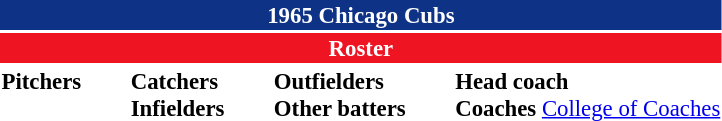<table class="toccolours" style="font-size: 95%;">
<tr>
<th colspan="10" style="background-color: #0e3386; color: white; text-align: center;">1965 Chicago Cubs</th>
</tr>
<tr>
<td colspan="10" style="background-color: #EE1422; color: white; text-align: center;"><strong>Roster</strong></td>
</tr>
<tr>
<td valign="top"><strong>Pitchers</strong><br>













</td>
<td width="25px"></td>
<td valign="top"><strong>Catchers</strong><br>




<strong>Infielders</strong>






</td>
<td width="25px"></td>
<td valign="top"><strong>Outfielders</strong><br>









<strong>Other batters</strong>


</td>
<td width="25px"></td>
<td valign="top"><strong>Head coach</strong><br>

<strong>Coaches</strong>
<a href='#'>College of Coaches</a></td>
</tr>
<tr>
</tr>
</table>
